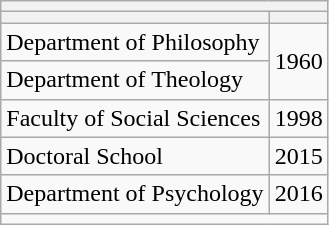<table class="wikitable">
<tr>
<th colspan="2"></th>
</tr>
<tr>
<th></th>
<th></th>
</tr>
<tr>
<td>Department of Philosophy</td>
<td rowspan="2">1960</td>
</tr>
<tr>
<td>Department of Theology</td>
</tr>
<tr>
<td>Faculty of Social Sciences</td>
<td>1998</td>
</tr>
<tr>
<td>Doctoral School</td>
<td>2015</td>
</tr>
<tr>
<td>Department of Psychology</td>
<td>2016</td>
</tr>
<tr>
<td colspan="2"></td>
</tr>
</table>
